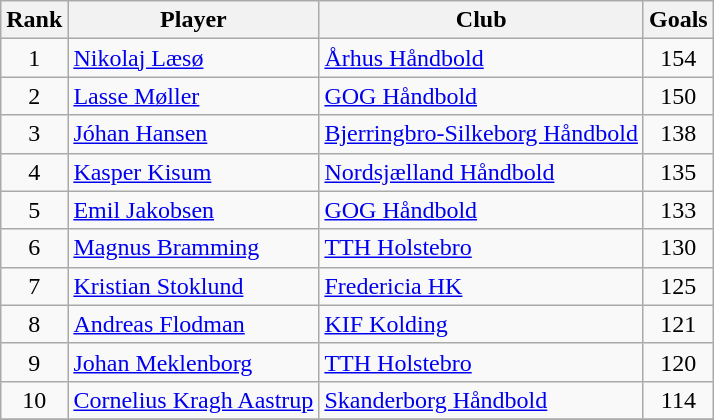<table class="wikitable sortable" style="text-align:center">
<tr>
<th>Rank</th>
<th>Player</th>
<th>Club</th>
<th>Goals</th>
</tr>
<tr>
<td>1</td>
<td style="text-align:left"> <a href='#'>Nikolaj Læsø</a></td>
<td style="text-align:left"><a href='#'>Århus Håndbold</a></td>
<td>154</td>
</tr>
<tr>
<td>2</td>
<td style="text-align:left"> <a href='#'>Lasse Møller</a></td>
<td style="text-align:left"><a href='#'>GOG Håndbold</a></td>
<td>150</td>
</tr>
<tr>
<td>3</td>
<td style="text-align:left"> <a href='#'>Jóhan Hansen</a></td>
<td style="text-align:left"><a href='#'>Bjerringbro-Silkeborg Håndbold</a></td>
<td>138</td>
</tr>
<tr>
<td>4</td>
<td style="text-align:left"> <a href='#'>Kasper Kisum</a></td>
<td style="text-align:left"><a href='#'>Nordsjælland Håndbold</a></td>
<td>135</td>
</tr>
<tr>
<td>5</td>
<td style="text-align:left"> <a href='#'>Emil Jakobsen</a></td>
<td style="text-align:left"><a href='#'>GOG Håndbold</a></td>
<td>133</td>
</tr>
<tr>
<td>6</td>
<td style="text-align:left"> <a href='#'>Magnus Bramming</a></td>
<td style="text-align:left"><a href='#'>TTH Holstebro</a></td>
<td>130</td>
</tr>
<tr>
<td>7</td>
<td style="text-align:left"> <a href='#'>Kristian Stoklund</a></td>
<td style="text-align:left"><a href='#'>Fredericia HK</a></td>
<td>125</td>
</tr>
<tr>
<td>8</td>
<td style="text-align:left"> <a href='#'>Andreas Flodman</a></td>
<td style="text-align:left"><a href='#'>KIF Kolding</a></td>
<td>121</td>
</tr>
<tr>
<td>9</td>
<td style="text-align:left"> <a href='#'>Johan Meklenborg</a></td>
<td style="text-align:left"><a href='#'>TTH Holstebro</a></td>
<td>120</td>
</tr>
<tr>
<td>10</td>
<td style="text-align:left"> <a href='#'>Cornelius Kragh Aastrup</a></td>
<td style="text-align:left"><a href='#'>Skanderborg Håndbold</a></td>
<td>114</td>
</tr>
<tr>
</tr>
</table>
